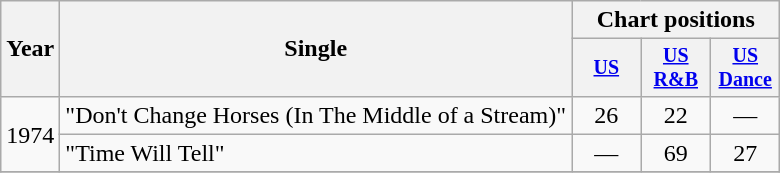<table class="wikitable" style="text-align:center;">
<tr>
<th rowspan="2">Year</th>
<th rowspan="2">Single</th>
<th colspan="3">Chart positions</th>
</tr>
<tr style="font-size:smaller;">
<th width="40"><a href='#'>US</a></th>
<th width="40"><a href='#'>US<br>R&B</a></th>
<th width="40"><a href='#'>US<br>Dance</a></th>
</tr>
<tr>
<td rowspan="2">1974</td>
<td align="left">"Don't Change Horses (In The Middle of a Stream)"</td>
<td>26</td>
<td>22</td>
<td>—</td>
</tr>
<tr>
<td align="left">"Time Will Tell"</td>
<td>—</td>
<td>69</td>
<td>27</td>
</tr>
<tr>
</tr>
</table>
